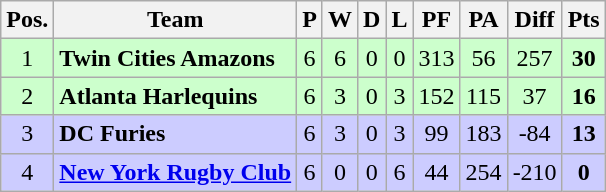<table class="wikitable" style="text-align: center;">
<tr>
<th>Pos.</th>
<th>Team</th>
<th>P</th>
<th>W</th>
<th>D</th>
<th>L</th>
<th>PF</th>
<th>PA</th>
<th>Diff</th>
<th>Pts</th>
</tr>
<tr bgcolor="ccffcc">
<td>1</td>
<td align="left"><strong>Twin Cities Amazons</strong></td>
<td>6</td>
<td>6</td>
<td>0</td>
<td>0</td>
<td>313</td>
<td>56</td>
<td>257</td>
<td><strong>30</strong></td>
</tr>
<tr bgcolor="ccffcc">
<td>2</td>
<td align="left"><strong>Atlanta Harlequins</strong></td>
<td>6</td>
<td>3</td>
<td>0</td>
<td>3</td>
<td>152</td>
<td>115</td>
<td>37</td>
<td><strong>16</strong></td>
</tr>
<tr bgcolor="ccccff">
<td>3</td>
<td align="left"><strong>DC Furies</strong></td>
<td>6</td>
<td>3</td>
<td>0</td>
<td>3</td>
<td>99</td>
<td>183</td>
<td>-84</td>
<td><strong>13</strong></td>
</tr>
<tr bgcolor="ccccff">
<td>4</td>
<td align="left"><strong><a href='#'>New York Rugby Club</a></strong></td>
<td>6</td>
<td>0</td>
<td>0</td>
<td>6</td>
<td>44</td>
<td>254</td>
<td>-210</td>
<td><strong>0</strong></td>
</tr>
</table>
